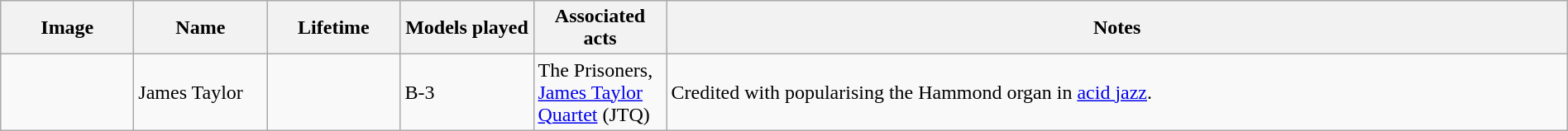<table class="wikitable" style="width:100%">
<tr>
<th style="width:100px;">Image</th>
<th style="width:100px;">Name</th>
<th style="width:100px;">Lifetime</th>
<th style="width:100px;">Models played</th>
<th style="width:100px;">Associated acts</th>
<th style="width:*;">Notes</th>
</tr>
<tr>
<td></td>
<td>James Taylor</td>
<td></td>
<td>B-3</td>
<td>The Prisoners, <a href='#'>James Taylor Quartet</a> (JTQ)</td>
<td>Credited with popularising the Hammond organ in <a href='#'>acid jazz</a>.</td>
</tr>
</table>
